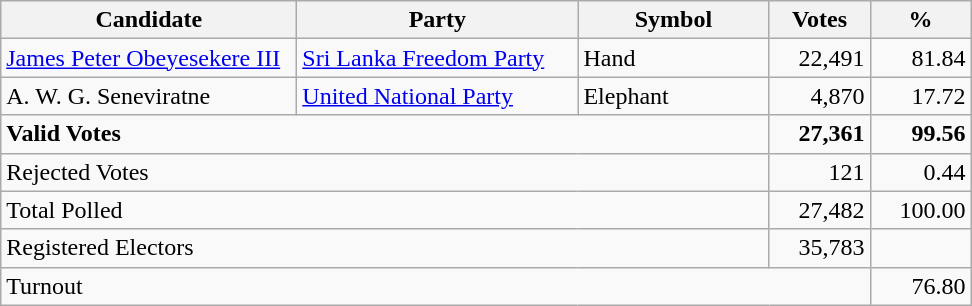<table class="wikitable" border="1" style="text-align:right;">
<tr>
<th align=left width="190">Candidate</th>
<th align=left width="180">Party</th>
<th align=left width="120">Symbol</th>
<th align=left width="60">Votes</th>
<th align=left width="60">%</th>
</tr>
<tr>
<td align=left><a href='#'>James Peter Obeyesekere III</a></td>
<td align=left><a href='#'>Sri Lanka Freedom Party</a></td>
<td align=left>Hand</td>
<td>22,491</td>
<td>81.84</td>
</tr>
<tr>
<td align=left>A. W. G. Seneviratne</td>
<td align=left><a href='#'>United National Party</a></td>
<td align=left>Elephant</td>
<td>4,870</td>
<td>17.72</td>
</tr>
<tr>
<td align=left colspan=3><strong>Valid Votes</strong></td>
<td><strong>27,361</strong></td>
<td><strong>99.56</strong></td>
</tr>
<tr>
<td align=left colspan=3>Rejected Votes</td>
<td>121</td>
<td>0.44</td>
</tr>
<tr>
<td align=left colspan=3>Total Polled</td>
<td>27,482</td>
<td>100.00</td>
</tr>
<tr>
<td align=left colspan=3>Registered Electors</td>
<td>35,783</td>
<td></td>
</tr>
<tr>
<td align=left colspan=4>Turnout</td>
<td>76.80</td>
</tr>
</table>
